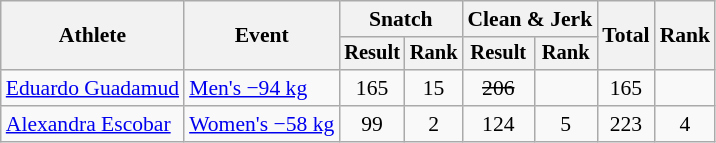<table class="wikitable" style="font-size:90%">
<tr>
<th rowspan="2">Athlete</th>
<th rowspan="2">Event</th>
<th colspan="2">Snatch</th>
<th colspan="2">Clean & Jerk</th>
<th rowspan="2">Total</th>
<th rowspan="2">Rank</th>
</tr>
<tr style="font-size:95%">
<th>Result</th>
<th>Rank</th>
<th>Result</th>
<th>Rank</th>
</tr>
<tr align=center>
<td align=left><a href='#'>Eduardo Guadamud</a></td>
<td align=left><a href='#'>Men's −94 kg</a></td>
<td>165</td>
<td>15</td>
<td><s>206</s></td>
<td></td>
<td>165</td>
<td></td>
</tr>
<tr align=center>
<td align=left><a href='#'>Alexandra Escobar</a></td>
<td align=left><a href='#'>Women's −58 kg</a></td>
<td>99</td>
<td>2</td>
<td>124</td>
<td>5</td>
<td>223</td>
<td>4</td>
</tr>
</table>
